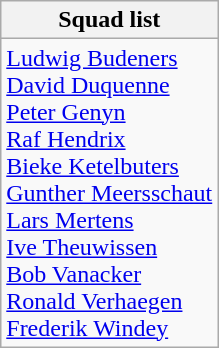<table class=wikitable>
<tr>
<th>Squad list</th>
</tr>
<tr>
<td><a href='#'>Ludwig Budeners</a><br><a href='#'>David Duquenne</a><br><a href='#'>Peter Genyn</a><br><a href='#'>Raf Hendrix</a><br><a href='#'>Bieke Ketelbuters</a><br><a href='#'>Gunther Meersschaut</a><br><a href='#'>Lars Mertens</a><br><a href='#'>Ive Theuwissen</a><br><a href='#'>Bob Vanacker</a><br><a href='#'>Ronald Verhaegen</a><br><a href='#'>Frederik Windey</a></td>
</tr>
</table>
